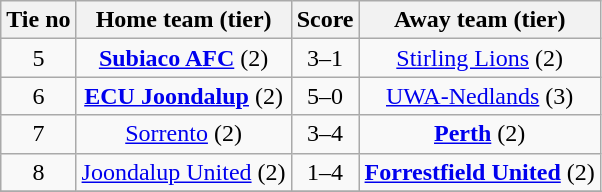<table class="wikitable" style="text-align:center">
<tr>
<th>Tie no</th>
<th>Home team (tier)</th>
<th>Score</th>
<th>Away team (tier)</th>
</tr>
<tr>
<td>5</td>
<td><strong><a href='#'>Subiaco AFC</a></strong> (2)</td>
<td>3–1</td>
<td><a href='#'>Stirling Lions</a> (2)</td>
</tr>
<tr>
<td>6</td>
<td><strong><a href='#'>ECU Joondalup</a></strong> (2)</td>
<td>5–0</td>
<td><a href='#'>UWA-Nedlands</a> (3)</td>
</tr>
<tr>
<td>7</td>
<td><a href='#'>Sorrento</a> (2)</td>
<td>3–4</td>
<td><strong><a href='#'>Perth</a></strong> (2)</td>
</tr>
<tr>
<td>8</td>
<td><a href='#'>Joondalup United</a> (2)</td>
<td>1–4</td>
<td><strong><a href='#'>Forrestfield United</a></strong> (2)</td>
</tr>
<tr>
</tr>
</table>
